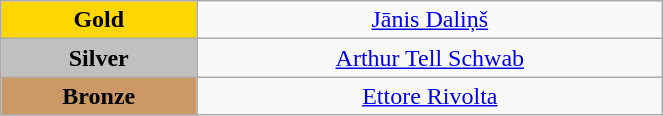<table class="wikitable" style="text-align:center; " width="35%">
<tr>
<td bgcolor="gold"><strong>Gold</strong></td>
<td><a href='#'>Jānis Daliņš</a><br>  <small><em></em></small></td>
</tr>
<tr>
<td bgcolor="silver"><strong>Silver</strong></td>
<td><a href='#'>Arthur Tell Schwab</a><br>  <small><em></em></small></td>
</tr>
<tr>
<td bgcolor="CC9966"><strong>Bronze</strong></td>
<td><a href='#'>Ettore Rivolta</a><br>  <small><em></em></small></td>
</tr>
</table>
